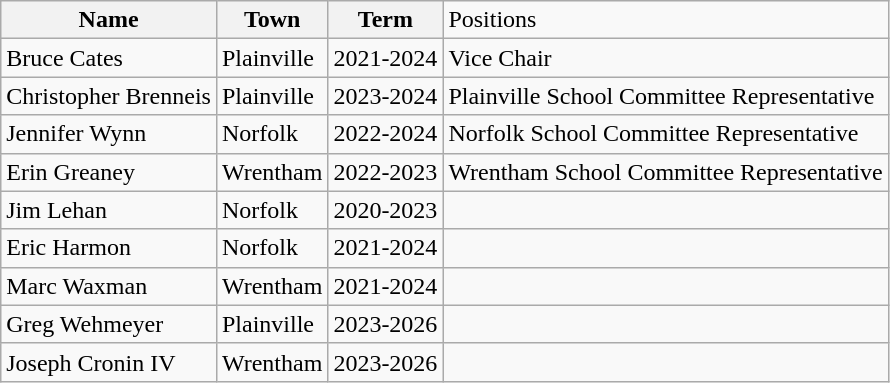<table class="wikitable sortable">
<tr>
<th>Name</th>
<th>Town</th>
<th>Term</th>
<td>Positions</td>
</tr>
<tr>
<td>Bruce Cates</td>
<td>Plainville</td>
<td>2021-2024</td>
<td>Vice Chair</td>
</tr>
<tr>
<td>Christopher Brenneis</td>
<td>Plainville</td>
<td>2023-2024</td>
<td>Plainville School Committee Representative</td>
</tr>
<tr>
<td>Jennifer Wynn</td>
<td>Norfolk</td>
<td>2022-2024</td>
<td>Norfolk School Committee Representative</td>
</tr>
<tr>
<td>Erin Greaney</td>
<td>Wrentham</td>
<td>2022-2023</td>
<td>Wrentham School Committee Representative</td>
</tr>
<tr>
<td>Jim Lehan</td>
<td>Norfolk</td>
<td>2020-2023</td>
<td></td>
</tr>
<tr>
<td>Eric Harmon</td>
<td>Norfolk</td>
<td>2021-2024</td>
<td></td>
</tr>
<tr>
<td>Marc Waxman</td>
<td>Wrentham</td>
<td>2021-2024</td>
<td></td>
</tr>
<tr>
<td>Greg Wehmeyer</td>
<td>Plainville</td>
<td>2023-2026</td>
<td></td>
</tr>
<tr>
<td>Joseph Cronin IV</td>
<td>Wrentham</td>
<td>2023-2026</td>
<td></td>
</tr>
</table>
